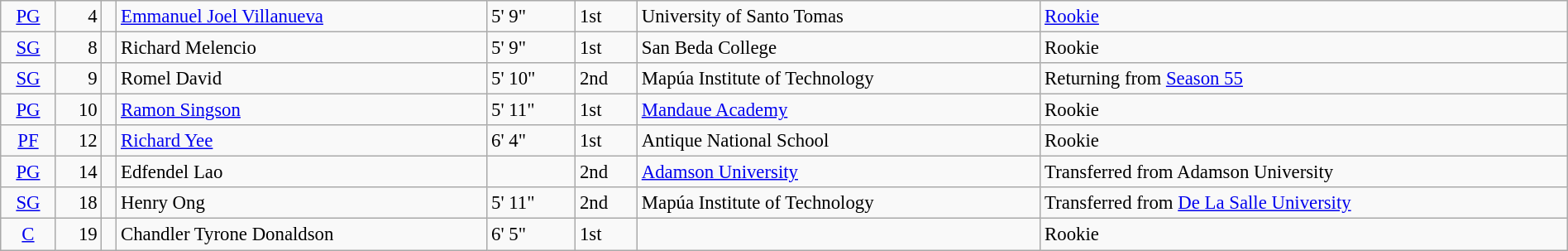<table class=wikitable width=100% style=font-size:95%>
<tr>
<td align=center><a href='#'>PG</a></td>
<td align=right>4</td>
<td></td>
<td><a href='#'>Emmanuel Joel Villanueva</a></td>
<td>5' 9"</td>
<td>1st</td>
<td>University of Santo Tomas</td>
<td><a href='#'>Rookie</a></td>
</tr>
<tr>
<td align=center><a href='#'>SG</a></td>
<td align=right>8</td>
<td></td>
<td>Richard Melencio</td>
<td>5' 9"</td>
<td>1st</td>
<td>San Beda College</td>
<td>Rookie</td>
</tr>
<tr>
<td align=center><a href='#'>SG</a></td>
<td align=right>9</td>
<td></td>
<td>Romel David</td>
<td>5' 10"</td>
<td>2nd</td>
<td>Mapúa Institute of Technology</td>
<td>Returning from <a href='#'>Season 55</a></td>
</tr>
<tr>
<td align=center><a href='#'>PG</a></td>
<td align=right>10</td>
<td></td>
<td><a href='#'>Ramon Singson</a></td>
<td>5' 11"</td>
<td>1st</td>
<td><a href='#'>Mandaue Academy</a></td>
<td>Rookie</td>
</tr>
<tr>
<td align=center><a href='#'>PF</a></td>
<td align=right>12</td>
<td></td>
<td><a href='#'>Richard Yee</a></td>
<td>6' 4"</td>
<td>1st</td>
<td>Antique National School</td>
<td>Rookie</td>
</tr>
<tr>
<td align=center><a href='#'>PG</a></td>
<td align=right>14</td>
<td></td>
<td>Edfendel Lao</td>
<td></td>
<td>2nd</td>
<td><a href='#'>Adamson University</a></td>
<td>Transferred from Adamson University</td>
</tr>
<tr>
<td align=center><a href='#'>SG</a></td>
<td align=right>18</td>
<td></td>
<td>Henry Ong</td>
<td>5' 11"</td>
<td>2nd</td>
<td>Mapúa Institute of Technology</td>
<td>Transferred from <a href='#'>De La Salle University</a></td>
</tr>
<tr>
<td align=center><a href='#'>C</a></td>
<td align=right>19</td>
<td></td>
<td>Chandler Tyrone Donaldson</td>
<td>6' 5"</td>
<td>1st</td>
<td></td>
<td>Rookie</td>
</tr>
</table>
